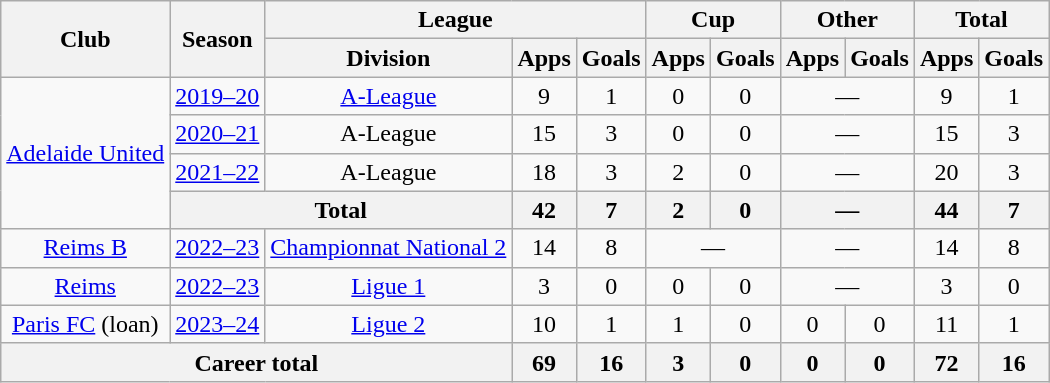<table class="wikitable" style="text-align:center">
<tr>
<th rowspan="2">Club</th>
<th rowspan="2">Season</th>
<th colspan="3">League</th>
<th colspan="2">Cup</th>
<th colspan="2">Other</th>
<th colspan="2">Total</th>
</tr>
<tr>
<th>Division</th>
<th>Apps</th>
<th>Goals</th>
<th>Apps</th>
<th>Goals</th>
<th>Apps</th>
<th>Goals</th>
<th>Apps</th>
<th>Goals</th>
</tr>
<tr>
<td rowspan="4"><a href='#'>Adelaide United</a></td>
<td><a href='#'>2019–20</a></td>
<td><a href='#'>A-League</a></td>
<td>9</td>
<td>1</td>
<td>0</td>
<td>0</td>
<td colspan="2">—</td>
<td>9</td>
<td>1</td>
</tr>
<tr>
<td><a href='#'>2020–21</a></td>
<td>A-League</td>
<td>15</td>
<td>3</td>
<td>0</td>
<td>0</td>
<td colspan="2">—</td>
<td>15</td>
<td>3</td>
</tr>
<tr>
<td><a href='#'>2021–22</a></td>
<td>A-League</td>
<td>18</td>
<td>3</td>
<td>2</td>
<td>0</td>
<td colspan="2">—</td>
<td>20</td>
<td>3</td>
</tr>
<tr>
<th colspan="2">Total</th>
<th>42</th>
<th>7</th>
<th>2</th>
<th>0</th>
<th colspan="2">—</th>
<th>44</th>
<th>7</th>
</tr>
<tr>
<td><a href='#'>Reims B</a></td>
<td><a href='#'>2022–23</a></td>
<td><a href='#'>Championnat National 2</a></td>
<td>14</td>
<td>8</td>
<td colspan="2">—</td>
<td colspan="2">—</td>
<td>14</td>
<td>8</td>
</tr>
<tr>
<td><a href='#'>Reims</a></td>
<td><a href='#'>2022–23</a></td>
<td><a href='#'>Ligue 1</a></td>
<td>3</td>
<td>0</td>
<td>0</td>
<td>0</td>
<td colspan="2">—</td>
<td>3</td>
<td>0</td>
</tr>
<tr>
<td><a href='#'>Paris FC</a> (loan)</td>
<td><a href='#'>2023–24</a></td>
<td><a href='#'>Ligue 2</a></td>
<td>10</td>
<td>1</td>
<td>1</td>
<td>0</td>
<td>0</td>
<td>0</td>
<td>11</td>
<td>1</td>
</tr>
<tr>
<th colspan="3">Career total</th>
<th>69</th>
<th>16</th>
<th>3</th>
<th>0</th>
<th>0</th>
<th>0</th>
<th>72</th>
<th>16</th>
</tr>
</table>
